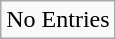<table class="wikitable sortable" style="font-size: 100%;">
<tr>
<td colspan="3">No Entries</td>
</tr>
</table>
